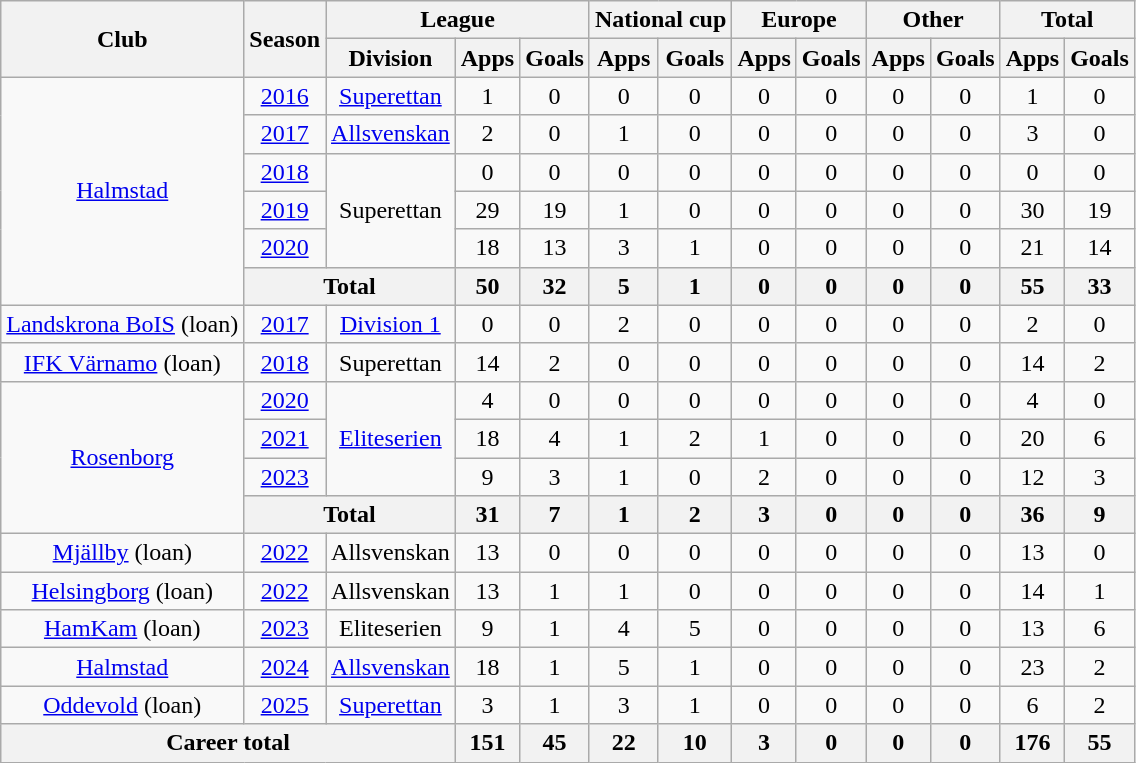<table class="wikitable" style="text-align: center;">
<tr>
<th rowspan="2">Club</th>
<th rowspan="2">Season</th>
<th colspan="3">League</th>
<th colspan="2">National cup</th>
<th colspan="2">Europe</th>
<th colspan="2">Other</th>
<th colspan="2">Total</th>
</tr>
<tr>
<th>Division</th>
<th>Apps</th>
<th>Goals</th>
<th>Apps</th>
<th>Goals</th>
<th>Apps</th>
<th>Goals</th>
<th>Apps</th>
<th>Goals</th>
<th>Apps</th>
<th>Goals</th>
</tr>
<tr>
<td rowspan="6"><a href='#'>Halmstad</a></td>
<td><a href='#'>2016</a></td>
<td><a href='#'>Superettan</a></td>
<td>1</td>
<td>0</td>
<td>0</td>
<td>0</td>
<td>0</td>
<td>0</td>
<td>0</td>
<td>0</td>
<td>1</td>
<td>0</td>
</tr>
<tr>
<td><a href='#'>2017</a></td>
<td><a href='#'>Allsvenskan</a></td>
<td>2</td>
<td>0</td>
<td>1</td>
<td>0</td>
<td>0</td>
<td>0</td>
<td>0</td>
<td>0</td>
<td>3</td>
<td>0</td>
</tr>
<tr>
<td><a href='#'>2018</a></td>
<td rowspan="3">Superettan</td>
<td>0</td>
<td>0</td>
<td>0</td>
<td>0</td>
<td>0</td>
<td>0</td>
<td>0</td>
<td>0</td>
<td>0</td>
<td>0</td>
</tr>
<tr>
<td><a href='#'>2019</a></td>
<td>29</td>
<td>19</td>
<td>1</td>
<td>0</td>
<td>0</td>
<td>0</td>
<td>0</td>
<td>0</td>
<td>30</td>
<td>19</td>
</tr>
<tr>
<td><a href='#'>2020</a></td>
<td>18</td>
<td>13</td>
<td>3</td>
<td>1</td>
<td>0</td>
<td>0</td>
<td>0</td>
<td>0</td>
<td>21</td>
<td>14</td>
</tr>
<tr>
<th colspan="2">Total</th>
<th>50</th>
<th>32</th>
<th>5</th>
<th>1</th>
<th>0</th>
<th>0</th>
<th>0</th>
<th>0</th>
<th>55</th>
<th>33</th>
</tr>
<tr>
<td><a href='#'>Landskrona BoIS</a> (loan)</td>
<td><a href='#'>2017</a></td>
<td><a href='#'>Division 1</a></td>
<td>0</td>
<td>0</td>
<td>2</td>
<td>0</td>
<td>0</td>
<td>0</td>
<td>0</td>
<td>0</td>
<td>2</td>
<td>0</td>
</tr>
<tr>
<td><a href='#'>IFK Värnamo</a> (loan)</td>
<td><a href='#'>2018</a></td>
<td>Superettan</td>
<td>14</td>
<td>2</td>
<td>0</td>
<td>0</td>
<td>0</td>
<td>0</td>
<td>0</td>
<td>0</td>
<td>14</td>
<td>2</td>
</tr>
<tr>
<td rowspan="4"><a href='#'>Rosenborg</a></td>
<td><a href='#'>2020</a></td>
<td rowspan="3"><a href='#'>Eliteserien</a></td>
<td>4</td>
<td>0</td>
<td>0</td>
<td>0</td>
<td>0</td>
<td>0</td>
<td>0</td>
<td>0</td>
<td>4</td>
<td>0</td>
</tr>
<tr>
<td><a href='#'>2021</a></td>
<td>18</td>
<td>4</td>
<td>1</td>
<td>2</td>
<td>1</td>
<td>0</td>
<td>0</td>
<td>0</td>
<td>20</td>
<td>6</td>
</tr>
<tr>
<td><a href='#'>2023</a></td>
<td>9</td>
<td>3</td>
<td>1</td>
<td>0</td>
<td>2</td>
<td>0</td>
<td>0</td>
<td>0</td>
<td>12</td>
<td>3</td>
</tr>
<tr>
<th colspan="2">Total</th>
<th>31</th>
<th>7</th>
<th>1</th>
<th>2</th>
<th>3</th>
<th>0</th>
<th>0</th>
<th>0</th>
<th>36</th>
<th>9</th>
</tr>
<tr>
<td><a href='#'>Mjällby</a> (loan)</td>
<td><a href='#'>2022</a></td>
<td>Allsvenskan</td>
<td>13</td>
<td>0</td>
<td>0</td>
<td>0</td>
<td>0</td>
<td>0</td>
<td>0</td>
<td>0</td>
<td>13</td>
<td>0</td>
</tr>
<tr>
<td><a href='#'>Helsingborg</a> (loan)</td>
<td><a href='#'>2022</a></td>
<td>Allsvenskan</td>
<td>13</td>
<td>1</td>
<td>1</td>
<td>0</td>
<td>0</td>
<td>0</td>
<td>0</td>
<td>0</td>
<td>14</td>
<td>1</td>
</tr>
<tr>
<td><a href='#'>HamKam</a> (loan)</td>
<td><a href='#'>2023</a></td>
<td>Eliteserien</td>
<td>9</td>
<td>1</td>
<td>4</td>
<td>5</td>
<td>0</td>
<td>0</td>
<td>0</td>
<td>0</td>
<td>13</td>
<td>6</td>
</tr>
<tr>
<td rowspan="1"><a href='#'>Halmstad</a></td>
<td><a href='#'>2024</a></td>
<td><a href='#'>Allsvenskan</a></td>
<td>18</td>
<td>1</td>
<td>5</td>
<td>1</td>
<td>0</td>
<td>0</td>
<td>0</td>
<td>0</td>
<td>23</td>
<td>2</td>
</tr>
<tr>
<td rowspan="1"><a href='#'>Oddevold</a> (loan)</td>
<td><a href='#'>2025</a></td>
<td><a href='#'>Superettan</a></td>
<td>3</td>
<td>1</td>
<td>3</td>
<td>1</td>
<td>0</td>
<td>0</td>
<td>0</td>
<td>0</td>
<td>6</td>
<td>2</td>
</tr>
<tr>
<th colspan="3">Career total</th>
<th>151</th>
<th>45</th>
<th>22</th>
<th>10</th>
<th>3</th>
<th>0</th>
<th>0</th>
<th>0</th>
<th>176</th>
<th>55</th>
</tr>
</table>
